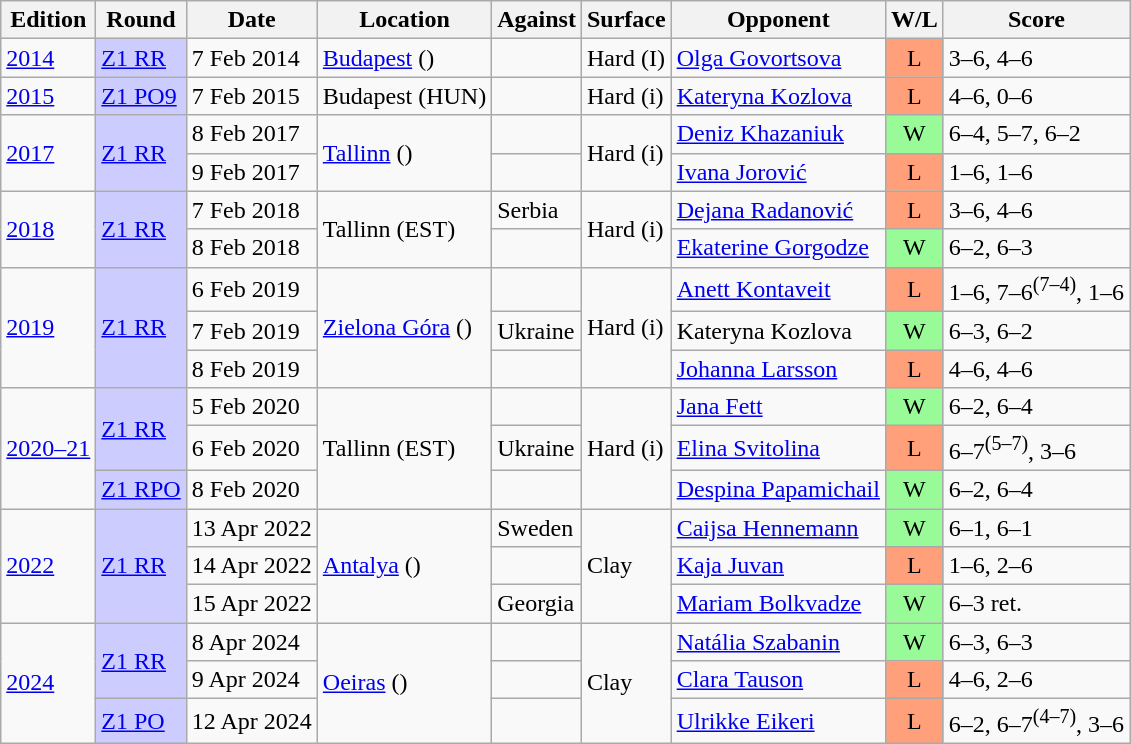<table class="wikitable">
<tr>
<th>Edition</th>
<th>Round</th>
<th>Date</th>
<th>Location</th>
<th>Against</th>
<th>Surface</th>
<th>Opponent</th>
<th>W/L</th>
<th>Score</th>
</tr>
<tr>
<td><a href='#'>2014</a></td>
<td bgcolor=#ccf><a href='#'>Z1 RR</a></td>
<td>7 Feb 2014</td>
<td><a href='#'>Budapest</a> ()</td>
<td></td>
<td>Hard (I)</td>
<td><a href='#'>Olga Govortsova</a></td>
<td bgcolor=#FFA07A align=center>L</td>
<td>3–6, 4–6</td>
</tr>
<tr>
<td><a href='#'>2015</a></td>
<td bgcolor=#ccf><a href='#'>Z1 PO9</a></td>
<td>7 Feb 2015</td>
<td>Budapest (HUN)</td>
<td></td>
<td>Hard (i)</td>
<td><a href='#'>Kateryna Kozlova</a></td>
<td bgcolor=#FFA07A align=center>L</td>
<td>4–6, 0–6</td>
</tr>
<tr>
<td rowspan=2><a href='#'>2017</a></td>
<td bgcolor=#ccf rowspan=2><a href='#'>Z1 RR</a></td>
<td>8 Feb 2017</td>
<td rowspan="2"><a href='#'>Tallinn</a> ()</td>
<td></td>
<td rowspan=2>Hard (i)</td>
<td><a href='#'>Deniz Khazaniuk</a></td>
<td bgcolor=#98FB98 align=center>W</td>
<td>6–4, 5–7, 6–2</td>
</tr>
<tr>
<td>9 Feb 2017</td>
<td></td>
<td><a href='#'>Ivana Jorović</a></td>
<td bgcolor=#FFA07A align=center>L</td>
<td>1–6, 1–6</td>
</tr>
<tr>
<td rowspan=2><a href='#'>2018</a></td>
<td bgcolor=#ccf rowspan=2><a href='#'>Z1 RR</a></td>
<td>7 Feb 2018</td>
<td rowspan="2">Tallinn (EST)</td>
<td> Serbia</td>
<td rowspan=2>Hard (i)</td>
<td><a href='#'>Dejana Radanović</a></td>
<td bgcolor=#FFA07A align=center>L</td>
<td>3–6, 4–6</td>
</tr>
<tr>
<td>8 Feb 2018</td>
<td></td>
<td><a href='#'>Ekaterine Gorgodze</a></td>
<td bgcolor=#98FB98 align=center>W</td>
<td>6–2, 6–3</td>
</tr>
<tr>
<td rowspan=3><a href='#'>2019</a></td>
<td bgcolor=#ccf rowspan=3><a href='#'>Z1 RR</a></td>
<td>6 Feb 2019</td>
<td rowspan="3"><a href='#'>Zielona Góra</a> ()</td>
<td></td>
<td rowspan=3>Hard (i)</td>
<td><a href='#'>Anett Kontaveit</a></td>
<td bgcolor=#FFA07A align=center>L</td>
<td>1–6, 7–6<sup>(7–4)</sup>, 1–6</td>
</tr>
<tr>
<td>7 Feb 2019</td>
<td> Ukraine</td>
<td>Kateryna Kozlova</td>
<td bgcolor=#98FB98 align=center>W</td>
<td>6–3, 6–2</td>
</tr>
<tr>
<td>8 Feb 2019</td>
<td></td>
<td><a href='#'>Johanna Larsson</a></td>
<td bgcolor=#FFA07A align=center>L</td>
<td>4–6, 4–6</td>
</tr>
<tr>
<td rowspan=3><a href='#'>2020–21</a></td>
<td bgcolor=#ccf rowspan=2><a href='#'>Z1 RR</a></td>
<td>5 Feb 2020</td>
<td rowspan="3">Tallinn (EST)</td>
<td></td>
<td rowspan=3>Hard (i)</td>
<td><a href='#'>Jana Fett</a></td>
<td bgcolor=#98FB98 align=center>W</td>
<td>6–2, 6–4</td>
</tr>
<tr>
<td>6 Feb 2020</td>
<td> Ukraine</td>
<td><a href='#'>Elina Svitolina</a></td>
<td bgcolor=#FFA07A align=center>L</td>
<td>6–7<sup>(5–7)</sup>, 3–6</td>
</tr>
<tr>
<td bgcolor=#ccf><a href='#'>Z1 RPO</a></td>
<td>8 Feb 2020</td>
<td></td>
<td><a href='#'>Despina Papamichail</a></td>
<td bgcolor=#98FB98 align=center>W</td>
<td>6–2, 6–4</td>
</tr>
<tr>
<td rowspan=3><a href='#'>2022</a></td>
<td rowspan=3 bgcolor=#ccf><a href='#'>Z1 RR</a></td>
<td>13 Apr 2022</td>
<td rowspan=3><a href='#'>Antalya</a> ()</td>
<td> Sweden</td>
<td rowspan=3>Clay</td>
<td><a href='#'>Caijsa Hennemann</a></td>
<td bgcolor=#98FB98 align=center>W</td>
<td>6–1, 6–1</td>
</tr>
<tr>
<td>14 Apr 2022</td>
<td></td>
<td><a href='#'>Kaja Juvan</a></td>
<td bgcolor=#FFA07A align=center>L</td>
<td>1–6, 2–6</td>
</tr>
<tr>
<td>15 Apr 2022</td>
<td> Georgia</td>
<td><a href='#'>Mariam Bolkvadze</a></td>
<td bgcolor=#98FB98 align=center>W</td>
<td>6–3 ret.</td>
</tr>
<tr>
<td rowspan=3><a href='#'>2024</a></td>
<td rowspan=2 bgcolor=#ccf><a href='#'>Z1 RR</a></td>
<td>8 Apr 2024</td>
<td rowspan=3><a href='#'>Oeiras</a> ()</td>
<td></td>
<td rowspan=3>Clay</td>
<td><a href='#'>Natália Szabanin</a></td>
<td bgcolor=#98FB98 align=center>W</td>
<td>6–3, 6–3</td>
</tr>
<tr>
<td>9 Apr 2024</td>
<td></td>
<td><a href='#'>Clara Tauson</a></td>
<td bgcolor=#FFA07A align=center>L</td>
<td>4–6, 2–6</td>
</tr>
<tr>
<td bgcolor=#ccf><a href='#'>Z1 PO</a></td>
<td>12 Apr 2024</td>
<td></td>
<td><a href='#'>Ulrikke Eikeri</a></td>
<td bgcolor=#FFA07A align=center>L</td>
<td>6–2, 6–7<sup>(4–7)</sup>, 3–6</td>
</tr>
</table>
